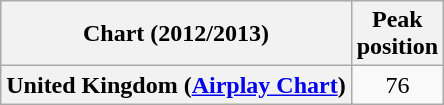<table class="wikitable sortable plainrowheaders">
<tr>
<th>Chart (2012/2013)</th>
<th>Peak<br>position</th>
</tr>
<tr>
<th scope="row">United Kingdom (<a href='#'>Airplay Chart</a>)</th>
<td style="text-align:center;">76</td>
</tr>
</table>
